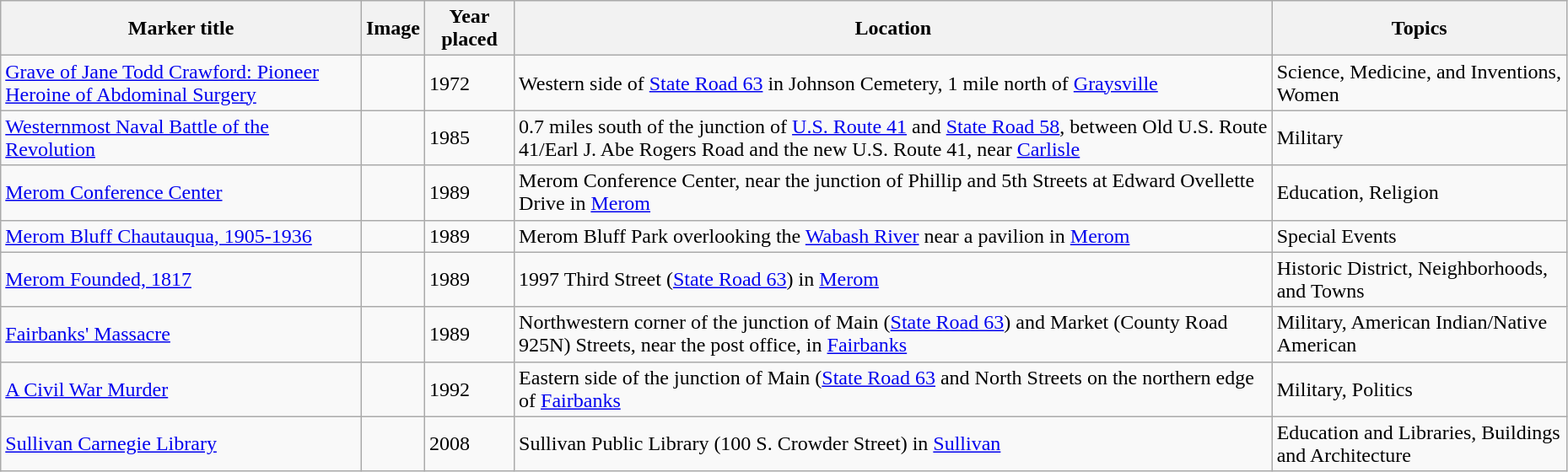<table class="wikitable sortable" style="width:98%">
<tr>
<th>Marker title</th>
<th class="unsortable">Image</th>
<th>Year placed</th>
<th>Location</th>
<th>Topics</th>
</tr>
<tr>
<td><a href='#'>Grave of Jane Todd Crawford: Pioneer Heroine of Abdominal Surgery</a></td>
<td></td>
<td>1972</td>
<td>Western side of <a href='#'>State Road 63</a> in Johnson Cemetery, 1 mile north of <a href='#'>Graysville</a><br><small></small></td>
<td>Science, Medicine, and Inventions, Women</td>
</tr>
<tr ->
<td><a href='#'>Westernmost Naval Battle of the Revolution</a></td>
<td></td>
<td>1985</td>
<td>0.7 miles south of the junction of <a href='#'>U.S. Route 41</a> and <a href='#'>State Road 58</a>, between Old U.S. Route 41/Earl J. Abe Rogers Road and the new U.S. Route 41, near <a href='#'>Carlisle</a><br><small></small></td>
<td>Military</td>
</tr>
<tr ->
<td><a href='#'>Merom Conference Center</a></td>
<td></td>
<td>1989</td>
<td>Merom Conference Center, near the junction of Phillip and 5th Streets at Edward Ovellette Drive in <a href='#'>Merom</a><br><small></small></td>
<td>Education, Religion</td>
</tr>
<tr ->
<td><a href='#'>Merom Bluff Chautauqua, 1905-1936</a></td>
<td></td>
<td>1989</td>
<td>Merom Bluff Park overlooking the <a href='#'>Wabash River</a> near a pavilion in <a href='#'>Merom</a><br><small></small></td>
<td>Special Events</td>
</tr>
<tr ->
<td><a href='#'>Merom Founded, 1817</a></td>
<td></td>
<td>1989</td>
<td>1997 Third Street (<a href='#'>State Road 63</a>) in <a href='#'>Merom</a><br><small></small></td>
<td>Historic District, Neighborhoods, and Towns</td>
</tr>
<tr ->
<td><a href='#'>Fairbanks' Massacre</a></td>
<td></td>
<td>1989</td>
<td>Northwestern corner of the junction of Main (<a href='#'>State Road 63</a>) and Market (County Road 925N) Streets, near the post office, in <a href='#'>Fairbanks</a><br><small></small></td>
<td>Military, American Indian/Native American</td>
</tr>
<tr ->
<td><a href='#'>A Civil War Murder</a></td>
<td></td>
<td>1992</td>
<td>Eastern side of the junction of Main (<a href='#'>State Road 63</a> and North Streets on the northern edge of <a href='#'>Fairbanks</a><br><small></small></td>
<td>Military, Politics</td>
</tr>
<tr ->
<td><a href='#'>Sullivan Carnegie Library</a></td>
<td></td>
<td>2008</td>
<td>Sullivan Public Library (100 S. Crowder Street) in <a href='#'>Sullivan</a><br><small></small></td>
<td>Education and Libraries, Buildings and Architecture</td>
</tr>
</table>
